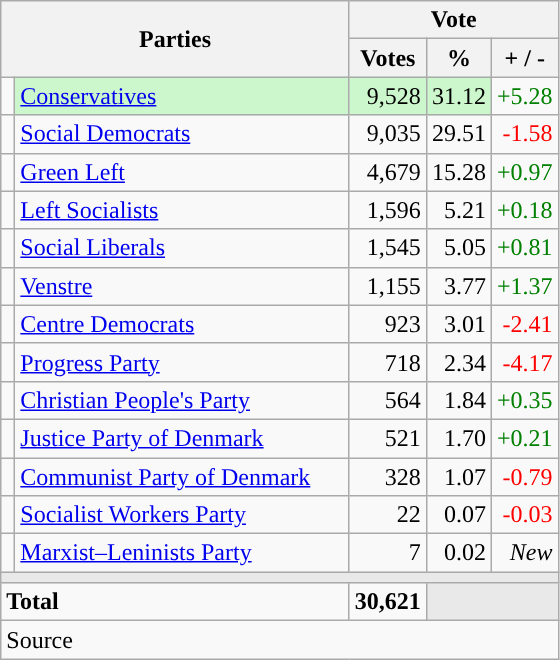<table class="wikitable" style="text-align:right;">
<tr>
<th style="text-align:centre;" rowspan="2" colspan="2" width="225">Parties</th>
<th colspan="3">Vote</th>
</tr>
<tr>
<th width="15">Votes</th>
<th width="15">%</th>
<th width="15">+ / -</th>
</tr>
<tr>
<td width="2" style="color:inherit;background:"></td>
<td bgcolor=#ccf7cc  align="left"><a href='#'>Conservatives</a></td>
<td bgcolor=#ccf7cc>9,528</td>
<td bgcolor=#ccf7cc>31.12</td>
<td style=color:green;>+5.28</td>
</tr>
<tr>
<td width="2" style="color:inherit;background:"></td>
<td align="left"><a href='#'>Social Democrats</a></td>
<td>9,035</td>
<td>29.51</td>
<td style=color:red;>-1.58</td>
</tr>
<tr>
<td width="2" style="color:inherit;background:"></td>
<td align="left"><a href='#'>Green Left</a></td>
<td>4,679</td>
<td>15.28</td>
<td style=color:green;>+0.97</td>
</tr>
<tr>
<td width="2" style="color:inherit;background:"></td>
<td align="left"><a href='#'>Left Socialists</a></td>
<td>1,596</td>
<td>5.21</td>
<td style=color:green;>+0.18</td>
</tr>
<tr>
<td width="2" style="color:inherit;background:"></td>
<td align="left"><a href='#'>Social Liberals</a></td>
<td>1,545</td>
<td>5.05</td>
<td style=color:green;>+0.81</td>
</tr>
<tr>
<td width="2" style="color:inherit;background:"></td>
<td align="left"><a href='#'>Venstre</a></td>
<td>1,155</td>
<td>3.77</td>
<td style=color:green;>+1.37</td>
</tr>
<tr>
<td width="2" style="color:inherit;background:"></td>
<td align="left"><a href='#'>Centre Democrats</a></td>
<td>923</td>
<td>3.01</td>
<td style=color:red;>-2.41</td>
</tr>
<tr>
<td width="2" style="color:inherit;background:"></td>
<td align="left"><a href='#'>Progress Party</a></td>
<td>718</td>
<td>2.34</td>
<td style=color:red;>-4.17</td>
</tr>
<tr>
<td width="2" style="color:inherit;background:"></td>
<td align="left"><a href='#'>Christian People's Party</a></td>
<td>564</td>
<td>1.84</td>
<td style=color:green;>+0.35</td>
</tr>
<tr>
<td width="2" style="color:inherit;background:"></td>
<td align="left"><a href='#'>Justice Party of Denmark</a></td>
<td>521</td>
<td>1.70</td>
<td style=color:green;>+0.21</td>
</tr>
<tr>
<td width="2" style="color:inherit;background:"></td>
<td align="left"><a href='#'>Communist Party of Denmark</a></td>
<td>328</td>
<td>1.07</td>
<td style=color:red;>-0.79</td>
</tr>
<tr>
<td width="2" style="color:inherit;background:"></td>
<td align="left"><a href='#'>Socialist Workers Party</a></td>
<td>22</td>
<td>0.07</td>
<td style=color:red;>-0.03</td>
</tr>
<tr>
<td width="2" style="color:inherit;background:"></td>
<td align="left"><a href='#'>Marxist–Leninists Party</a></td>
<td>7</td>
<td>0.02</td>
<td><em>New</em></td>
</tr>
<tr>
<td colspan="7" bgcolor="#E9E9E9"></td>
</tr>
<tr>
<td align="left" colspan="2"><strong>Total</strong></td>
<td><strong>30,621</strong></td>
<td bgcolor="#E9E9E9" colspan="2"></td>
</tr>
<tr>
<td align="left" colspan="6">Source</td>
</tr>
</table>
